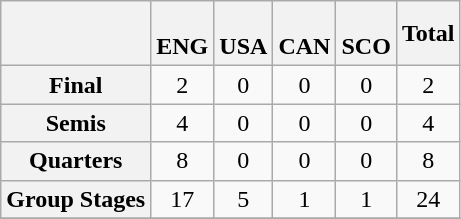<table class="wikitable">
<tr>
<th></th>
<th> <br>ENG</th>
<th> <br>USA</th>
<th> <br>CAN</th>
<th> <br>SCO</th>
<th>Total</th>
</tr>
<tr align="center">
<th>Final</th>
<td>2</td>
<td>0</td>
<td>0</td>
<td>0</td>
<td>2</td>
</tr>
<tr align="center">
<th>Semis</th>
<td>4</td>
<td>0</td>
<td>0</td>
<td>0</td>
<td>4</td>
</tr>
<tr align="center">
<th>Quarters</th>
<td>8</td>
<td>0</td>
<td>0</td>
<td>0</td>
<td>8</td>
</tr>
<tr align="center">
<th>Group Stages</th>
<td>17</td>
<td>5</td>
<td>1</td>
<td>1</td>
<td>24</td>
</tr>
<tr align="center">
</tr>
</table>
